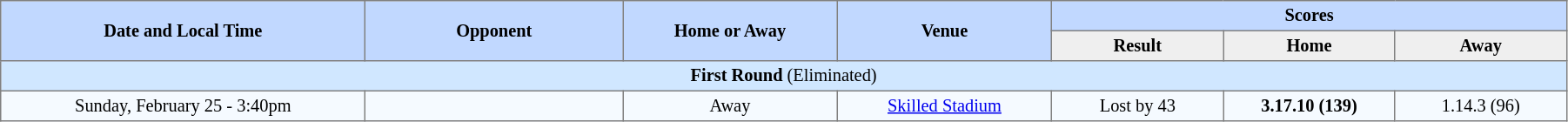<table border=1 style="border-collapse:collapse; font-size:85%; text-align:center;" cellpadding=3 cellspacing=0 width=95%>
<tr bgcolor=#C1D8FF>
<th rowspan=2 width=17%>Date and Local Time</th>
<th rowspan=2 width=12%>Opponent</th>
<th rowspan=2 width=10%>Home or Away</th>
<th rowspan=2 width=10%>Venue</th>
<th colspan=3>Scores</th>
</tr>
<tr bgcolor=#EFEFEF>
<th width=8%>Result</th>
<th width=8%>Home</th>
<th width=8%>Away</th>
</tr>
<tr bgcolor="#D0E7FF">
<td colspan=7><strong>First Round</strong> (Eliminated)</td>
</tr>
<tr bgcolor=#F5FAFF>
<td>Sunday, February 25 - 3:40pm</td>
<td align=left></td>
<td>Away</td>
<td><a href='#'>Skilled Stadium</a></td>
<td>Lost by 43</td>
<td><strong>3.17.10 (139)</strong></td>
<td>1.14.3 (96)</td>
</tr>
</table>
